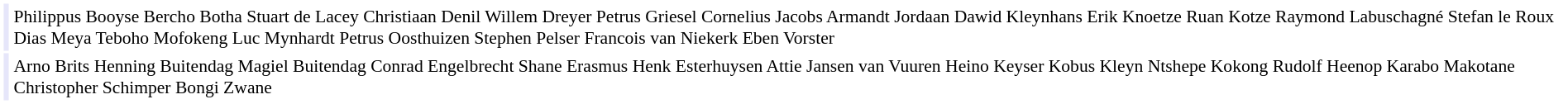<table cellpadding="2" style="border: 1px solid white; font-size:90%;">
<tr>
<td colspan="2" align="right" bgcolor="lavender"></td>
<td align="left">Philippus Booyse Bercho Botha Stuart de Lacey Christiaan Denil Willem Dreyer Petrus Griesel Cornelius Jacobs Armandt Jordaan Dawid Kleynhans Erik Knoetze Ruan Kotze Raymond Labuschagné Stefan le Roux Dias Meya Teboho Mofokeng Luc Mynhardt Petrus Oosthuizen Stephen Pelser Francois van Niekerk Eben Vorster</td>
</tr>
<tr>
<td colspan="2" align="right" bgcolor="lavender"></td>
<td align="left">Arno Brits Henning Buitendag Magiel Buitendag Conrad Engelbrecht Shane Erasmus Henk Esterhuysen Attie Jansen van Vuuren Heino Keyser Kobus Kleyn Ntshepe Kokong Rudolf Heenop Karabo Makotane Christopher Schimper Bongi Zwane</td>
</tr>
</table>
